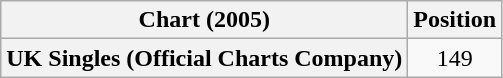<table class="wikitable plainrowheaders">
<tr>
<th>Chart (2005)</th>
<th>Position</th>
</tr>
<tr>
<th scope="row">UK Singles (Official Charts Company)</th>
<td align="center">149</td>
</tr>
</table>
